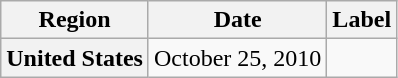<table class="wikitable plainrowheaders">
<tr>
<th scope="col">Region</th>
<th scope="col">Date</th>
<th scope="col">Label</th>
</tr>
<tr>
<th scope="row">United States</th>
<td>October 25, 2010</td>
<td></td>
</tr>
</table>
